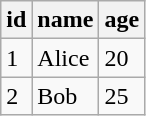<table class="wikitable">
<tr>
<th>id</th>
<th>name</th>
<th>age</th>
</tr>
<tr>
<td>1</td>
<td>Alice</td>
<td>20</td>
</tr>
<tr>
<td>2</td>
<td>Bob</td>
<td>25</td>
</tr>
</table>
